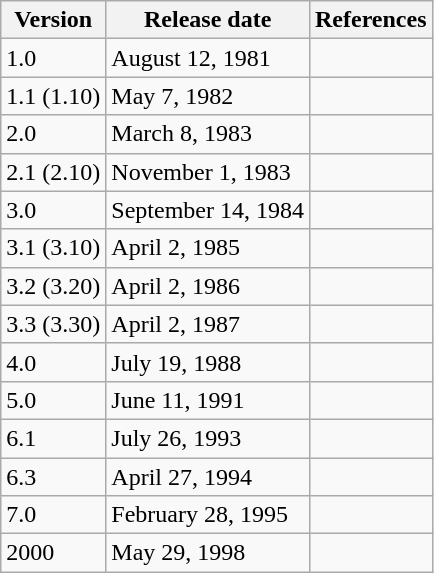<table class="wikitable">
<tr>
<th>Version</th>
<th>Release date</th>
<th>References</th>
</tr>
<tr>
<td>1.0</td>
<td>August 12, 1981</td>
<td></td>
</tr>
<tr>
<td>1.1 (1.10)</td>
<td>May 7, 1982</td>
<td></td>
</tr>
<tr>
<td>2.0</td>
<td>March 8, 1983</td>
<td></td>
</tr>
<tr>
<td>2.1 (2.10)</td>
<td>November 1, 1983</td>
<td></td>
</tr>
<tr>
<td>3.0</td>
<td>September 14, 1984</td>
<td></td>
</tr>
<tr>
<td>3.1 (3.10)</td>
<td>April 2, 1985</td>
<td></td>
</tr>
<tr>
<td>3.2 (3.20)</td>
<td>April 2, 1986</td>
<td></td>
</tr>
<tr>
<td>3.3 (3.30)</td>
<td>April 2, 1987</td>
<td></td>
</tr>
<tr>
<td>4.0</td>
<td>July 19, 1988</td>
<td></td>
</tr>
<tr>
<td>5.0</td>
<td>June 11, 1991</td>
<td></td>
</tr>
<tr>
<td>6.1</td>
<td>July 26, 1993</td>
<td></td>
</tr>
<tr>
<td>6.3</td>
<td>April 27, 1994</td>
<td></td>
</tr>
<tr>
<td>7.0</td>
<td>February 28, 1995</td>
<td></td>
</tr>
<tr>
<td>2000</td>
<td>May 29, 1998</td>
<td></td>
</tr>
</table>
